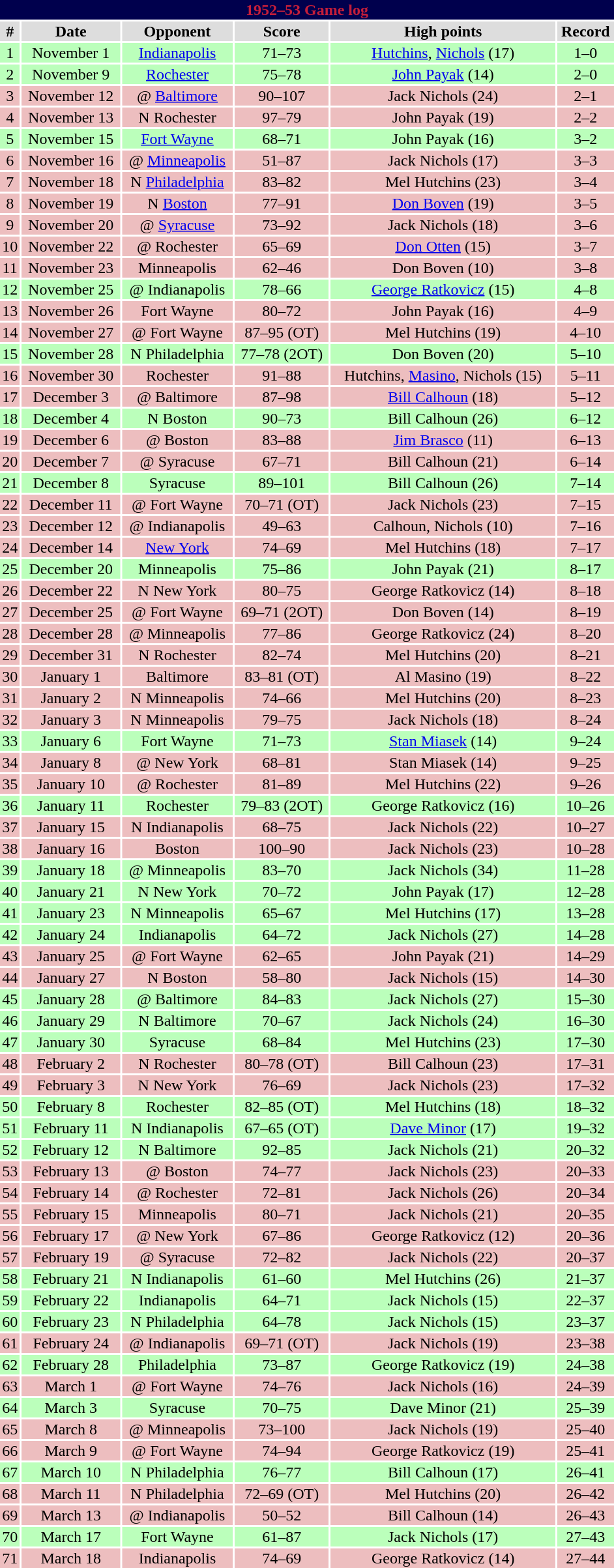<table class="toccolours collapsible" width=50% style="clear:both; margin:1.5em auto; text-align:center">
<tr>
<th colspan=11 style="background:#00004d; color:#C41E3A;">1952–53 Game log</th>
</tr>
<tr align="center" bgcolor="#dddddd">
<td><strong>#</strong></td>
<td><strong>Date</strong></td>
<td><strong>Opponent</strong></td>
<td><strong>Score</strong></td>
<td><strong>High points</strong></td>
<td><strong>Record</strong></td>
</tr>
<tr align="center" bgcolor="bbffbb">
<td>1</td>
<td>November 1</td>
<td><a href='#'>Indianapolis</a></td>
<td>71–73</td>
<td><a href='#'>Hutchins</a>, <a href='#'>Nichols</a> (17)</td>
<td>1–0</td>
</tr>
<tr align="center" bgcolor="bbffbb">
<td>2</td>
<td>November 9</td>
<td><a href='#'>Rochester</a></td>
<td>75–78</td>
<td><a href='#'>John Payak</a> (14)</td>
<td>2–0</td>
</tr>
<tr align="center" bgcolor="edbebf">
<td>3</td>
<td>November 12</td>
<td>@ <a href='#'>Baltimore</a></td>
<td>90–107</td>
<td>Jack Nichols (24)</td>
<td>2–1</td>
</tr>
<tr align="center" bgcolor="edbebf">
<td>4</td>
<td>November 13</td>
<td>N Rochester</td>
<td>97–79</td>
<td>John Payak (19)</td>
<td>2–2</td>
</tr>
<tr align="center" bgcolor="bbffbb">
<td>5</td>
<td>November 15</td>
<td><a href='#'>Fort Wayne</a></td>
<td>68–71</td>
<td>John Payak (16)</td>
<td>3–2</td>
</tr>
<tr align="center" bgcolor="edbebf">
<td>6</td>
<td>November 16</td>
<td>@ <a href='#'>Minneapolis</a></td>
<td>51–87</td>
<td>Jack Nichols (17)</td>
<td>3–3</td>
</tr>
<tr align="center" bgcolor="edbebf">
<td>7</td>
<td>November 18</td>
<td>N <a href='#'>Philadelphia</a></td>
<td>83–82</td>
<td>Mel Hutchins (23)</td>
<td>3–4</td>
</tr>
<tr align="center" bgcolor="edbebf">
<td>8</td>
<td>November 19</td>
<td>N <a href='#'>Boston</a></td>
<td>77–91</td>
<td><a href='#'>Don Boven</a> (19)</td>
<td>3–5</td>
</tr>
<tr align="center" bgcolor="edbebf">
<td>9</td>
<td>November 20</td>
<td>@ <a href='#'>Syracuse</a></td>
<td>73–92</td>
<td>Jack Nichols (18)</td>
<td>3–6</td>
</tr>
<tr align="center" bgcolor="edbebf">
<td>10</td>
<td>November 22</td>
<td>@ Rochester</td>
<td>65–69</td>
<td><a href='#'>Don Otten</a> (15)</td>
<td>3–7</td>
</tr>
<tr align="center" bgcolor="edbebf">
<td>11</td>
<td>November 23</td>
<td>Minneapolis</td>
<td>62–46</td>
<td>Don Boven (10)</td>
<td>3–8</td>
</tr>
<tr align="center" bgcolor="bbffbb">
<td>12</td>
<td>November 25</td>
<td>@ Indianapolis</td>
<td>78–66</td>
<td><a href='#'>George Ratkovicz</a> (15)</td>
<td>4–8</td>
</tr>
<tr align="center" bgcolor="edbebf">
<td>13</td>
<td>November 26</td>
<td>Fort Wayne</td>
<td>80–72</td>
<td>John Payak (16)</td>
<td>4–9</td>
</tr>
<tr align="center" bgcolor="edbebf">
<td>14</td>
<td>November 27</td>
<td>@ Fort Wayne</td>
<td>87–95 (OT)</td>
<td>Mel Hutchins (19)</td>
<td>4–10</td>
</tr>
<tr align="center" bgcolor="bbffbb">
<td>15</td>
<td>November 28</td>
<td>N Philadelphia</td>
<td>77–78 (2OT)</td>
<td>Don Boven (20)</td>
<td>5–10</td>
</tr>
<tr align="center" bgcolor="edbebf">
<td>16</td>
<td>November 30</td>
<td>Rochester</td>
<td>91–88</td>
<td>Hutchins, <a href='#'>Masino</a>, Nichols (15)</td>
<td>5–11</td>
</tr>
<tr align="center" bgcolor="edbebf">
<td>17</td>
<td>December 3</td>
<td>@ Baltimore</td>
<td>87–98</td>
<td><a href='#'>Bill Calhoun</a> (18)</td>
<td>5–12</td>
</tr>
<tr align="center" bgcolor="bbffbb">
<td>18</td>
<td>December 4</td>
<td>N Boston</td>
<td>90–73</td>
<td>Bill Calhoun (26)</td>
<td>6–12</td>
</tr>
<tr align="center" bgcolor="edbebf">
<td>19</td>
<td>December 6</td>
<td>@ Boston</td>
<td>83–88</td>
<td><a href='#'>Jim Brasco</a> (11)</td>
<td>6–13</td>
</tr>
<tr align="center" bgcolor="edbebf">
<td>20</td>
<td>December 7</td>
<td>@ Syracuse</td>
<td>67–71</td>
<td>Bill Calhoun (21)</td>
<td>6–14</td>
</tr>
<tr align="center" bgcolor="bbffbb">
<td>21</td>
<td>December 8</td>
<td>Syracuse</td>
<td>89–101</td>
<td>Bill Calhoun (26)</td>
<td>7–14</td>
</tr>
<tr align="center" bgcolor="edbebf">
<td>22</td>
<td>December 11</td>
<td>@ Fort Wayne</td>
<td>70–71 (OT)</td>
<td>Jack Nichols (23)</td>
<td>7–15</td>
</tr>
<tr align="center" bgcolor="edbebf">
<td>23</td>
<td>December 12</td>
<td>@ Indianapolis</td>
<td>49–63</td>
<td>Calhoun, Nichols (10)</td>
<td>7–16</td>
</tr>
<tr align="center" bgcolor="edbebf">
<td>24</td>
<td>December 14</td>
<td><a href='#'>New York</a></td>
<td>74–69</td>
<td>Mel Hutchins (18)</td>
<td>7–17</td>
</tr>
<tr align="center" bgcolor="bbffbb">
<td>25</td>
<td>December 20</td>
<td>Minneapolis</td>
<td>75–86</td>
<td>John Payak (21)</td>
<td>8–17</td>
</tr>
<tr align="center" bgcolor="edbebf">
<td>26</td>
<td>December 22</td>
<td>N New York</td>
<td>80–75</td>
<td>George Ratkovicz (14)</td>
<td>8–18</td>
</tr>
<tr align="center" bgcolor="edbebf">
<td>27</td>
<td>December 25</td>
<td>@ Fort Wayne</td>
<td>69–71 (2OT)</td>
<td>Don Boven (14)</td>
<td>8–19</td>
</tr>
<tr align="center" bgcolor="edbebf">
<td>28</td>
<td>December 28</td>
<td>@ Minneapolis</td>
<td>77–86</td>
<td>George Ratkovicz (24)</td>
<td>8–20</td>
</tr>
<tr align="center" bgcolor="edbebf">
<td>29</td>
<td>December 31</td>
<td>N Rochester</td>
<td>82–74</td>
<td>Mel Hutchins (20)</td>
<td>8–21</td>
</tr>
<tr align="center" bgcolor="edbebf">
<td>30</td>
<td>January 1</td>
<td>Baltimore</td>
<td>83–81 (OT)</td>
<td>Al Masino (19)</td>
<td>8–22</td>
</tr>
<tr align="center" bgcolor="edbebf">
<td>31</td>
<td>January 2</td>
<td>N Minneapolis</td>
<td>74–66</td>
<td>Mel Hutchins (20)</td>
<td>8–23</td>
</tr>
<tr align="center" bgcolor="edbebf">
<td>32</td>
<td>January 3</td>
<td>N Minneapolis</td>
<td>79–75</td>
<td>Jack Nichols (18)</td>
<td>8–24</td>
</tr>
<tr align="center" bgcolor="bbffbb">
<td>33</td>
<td>January 6</td>
<td>Fort Wayne</td>
<td>71–73</td>
<td><a href='#'>Stan Miasek</a> (14)</td>
<td>9–24</td>
</tr>
<tr align="center" bgcolor="edbebf">
<td>34</td>
<td>January 8</td>
<td>@ New York</td>
<td>68–81</td>
<td>Stan Miasek (14)</td>
<td>9–25</td>
</tr>
<tr align="center" bgcolor="edbebf">
<td>35</td>
<td>January 10</td>
<td>@ Rochester</td>
<td>81–89</td>
<td>Mel Hutchins (22)</td>
<td>9–26</td>
</tr>
<tr align="center" bgcolor="bbffbb">
<td>36</td>
<td>January 11</td>
<td>Rochester</td>
<td>79–83 (2OT)</td>
<td>George Ratkovicz (16)</td>
<td>10–26</td>
</tr>
<tr align="center" bgcolor="edbebf">
<td>37</td>
<td>January 15</td>
<td>N Indianapolis</td>
<td>68–75</td>
<td>Jack Nichols (22)</td>
<td>10–27</td>
</tr>
<tr align="center" bgcolor="edbebf">
<td>38</td>
<td>January 16</td>
<td>Boston</td>
<td>100–90</td>
<td>Jack Nichols (23)</td>
<td>10–28</td>
</tr>
<tr align="center" bgcolor="bbffbb">
<td>39</td>
<td>January 18</td>
<td>@ Minneapolis</td>
<td>83–70</td>
<td>Jack Nichols (34)</td>
<td>11–28</td>
</tr>
<tr align="center" bgcolor="bbffbb">
<td>40</td>
<td>January 21</td>
<td>N New York</td>
<td>70–72</td>
<td>John Payak (17)</td>
<td>12–28</td>
</tr>
<tr align="center" bgcolor="bbffbb">
<td>41</td>
<td>January 23</td>
<td>N Minneapolis</td>
<td>65–67</td>
<td>Mel Hutchins (17)</td>
<td>13–28</td>
</tr>
<tr align="center" bgcolor="bbffbb">
<td>42</td>
<td>January 24</td>
<td>Indianapolis</td>
<td>64–72</td>
<td>Jack Nichols (27)</td>
<td>14–28</td>
</tr>
<tr align="center" bgcolor="edbebf">
<td>43</td>
<td>January 25</td>
<td>@ Fort Wayne</td>
<td>62–65</td>
<td>John Payak (21)</td>
<td>14–29</td>
</tr>
<tr align="center" bgcolor="edbebf">
<td>44</td>
<td>January 27</td>
<td>N Boston</td>
<td>58–80</td>
<td>Jack Nichols (15)</td>
<td>14–30</td>
</tr>
<tr align="center" bgcolor="bbffbb">
<td>45</td>
<td>January 28</td>
<td>@ Baltimore</td>
<td>84–83</td>
<td>Jack Nichols (27)</td>
<td>15–30</td>
</tr>
<tr align="center" bgcolor="bbffbb">
<td>46</td>
<td>January 29</td>
<td>N Baltimore</td>
<td>70–67</td>
<td>Jack Nichols (24)</td>
<td>16–30</td>
</tr>
<tr align="center" bgcolor="bbffbb">
<td>47</td>
<td>January 30</td>
<td>Syracuse</td>
<td>68–84</td>
<td>Mel Hutchins (23)</td>
<td>17–30</td>
</tr>
<tr align="center" bgcolor="edbebf">
<td>48</td>
<td>February 2</td>
<td>N Rochester</td>
<td>80–78 (OT)</td>
<td>Bill Calhoun (23)</td>
<td>17–31</td>
</tr>
<tr align="center" bgcolor="edbebf">
<td>49</td>
<td>February 3</td>
<td>N New York</td>
<td>76–69</td>
<td>Jack Nichols (23)</td>
<td>17–32</td>
</tr>
<tr align="center" bgcolor="bbffbb">
<td>50</td>
<td>February 8</td>
<td>Rochester</td>
<td>82–85 (OT)</td>
<td>Mel Hutchins (18)</td>
<td>18–32</td>
</tr>
<tr align="center" bgcolor="bbffbb">
<td>51</td>
<td>February 11</td>
<td>N Indianapolis</td>
<td>67–65 (OT)</td>
<td><a href='#'>Dave Minor</a> (17)</td>
<td>19–32</td>
</tr>
<tr align="center" bgcolor="bbffbb">
<td>52</td>
<td>February 12</td>
<td>N Baltimore</td>
<td>92–85</td>
<td>Jack Nichols (21)</td>
<td>20–32</td>
</tr>
<tr align="center" bgcolor="edbebf">
<td>53</td>
<td>February 13</td>
<td>@ Boston</td>
<td>74–77</td>
<td>Jack Nichols (23)</td>
<td>20–33</td>
</tr>
<tr align="center" bgcolor="edbebf">
<td>54</td>
<td>February 14</td>
<td>@ Rochester</td>
<td>72–81</td>
<td>Jack Nichols (26)</td>
<td>20–34</td>
</tr>
<tr align="center" bgcolor="edbebf">
<td>55</td>
<td>February 15</td>
<td>Minneapolis</td>
<td>80–71</td>
<td>Jack Nichols (21)</td>
<td>20–35</td>
</tr>
<tr align="center" bgcolor="edbebf">
<td>56</td>
<td>February 17</td>
<td>@ New York</td>
<td>67–86</td>
<td>George Ratkovicz (12)</td>
<td>20–36</td>
</tr>
<tr align="center" bgcolor="edbebf">
<td>57</td>
<td>February 19</td>
<td>@ Syracuse</td>
<td>72–82</td>
<td>Jack Nichols (22)</td>
<td>20–37</td>
</tr>
<tr align="center" bgcolor="bbffbb">
<td>58</td>
<td>February 21</td>
<td>N Indianapolis</td>
<td>61–60</td>
<td>Mel Hutchins (26)</td>
<td>21–37</td>
</tr>
<tr align="center" bgcolor="bbffbb">
<td>59</td>
<td>February 22</td>
<td>Indianapolis</td>
<td>64–71</td>
<td>Jack Nichols (15)</td>
<td>22–37</td>
</tr>
<tr align="center" bgcolor="bbffbb">
<td>60</td>
<td>February 23</td>
<td>N Philadelphia</td>
<td>64–78</td>
<td>Jack Nichols (15)</td>
<td>23–37</td>
</tr>
<tr align="center" bgcolor="edbebf">
<td>61</td>
<td>February 24</td>
<td>@ Indianapolis</td>
<td>69–71 (OT)</td>
<td>Jack Nichols (19)</td>
<td>23–38</td>
</tr>
<tr align="center" bgcolor="bbffbb">
<td>62</td>
<td>February 28</td>
<td>Philadelphia</td>
<td>73–87</td>
<td>George Ratkovicz (19)</td>
<td>24–38</td>
</tr>
<tr align="center" bgcolor="edbebf">
<td>63</td>
<td>March 1</td>
<td>@ Fort Wayne</td>
<td>74–76</td>
<td>Jack Nichols (16)</td>
<td>24–39</td>
</tr>
<tr align="center" bgcolor="bbffbb">
<td>64</td>
<td>March 3</td>
<td>Syracuse</td>
<td>70–75</td>
<td>Dave Minor (21)</td>
<td>25–39</td>
</tr>
<tr align="center" bgcolor="edbebf">
<td>65</td>
<td>March 8</td>
<td>@ Minneapolis</td>
<td>73–100</td>
<td>Jack Nichols (19)</td>
<td>25–40</td>
</tr>
<tr align="center" bgcolor="edbebf">
<td>66</td>
<td>March 9</td>
<td>@ Fort Wayne</td>
<td>74–94</td>
<td>George Ratkovicz (19)</td>
<td>25–41</td>
</tr>
<tr align="center" bgcolor="bbffbb">
<td>67</td>
<td>March 10</td>
<td>N Philadelphia</td>
<td>76–77</td>
<td>Bill Calhoun (17)</td>
<td>26–41</td>
</tr>
<tr align="center" bgcolor="edbebf">
<td>68</td>
<td>March 11</td>
<td>N Philadelphia</td>
<td>72–69 (OT)</td>
<td>Mel Hutchins (20)</td>
<td>26–42</td>
</tr>
<tr align="center" bgcolor="edbebf">
<td>69</td>
<td>March 13</td>
<td>@ Indianapolis</td>
<td>50–52</td>
<td>Bill Calhoun (14)</td>
<td>26–43</td>
</tr>
<tr align="center" bgcolor="bbffbb">
<td>70</td>
<td>March 17</td>
<td>Fort Wayne</td>
<td>61–87</td>
<td>Jack Nichols (17)</td>
<td>27–43</td>
</tr>
<tr align="center" bgcolor="edbebf">
<td>71</td>
<td>March 18</td>
<td>Indianapolis</td>
<td>74–69</td>
<td>George Ratkovicz (14)</td>
<td>27–44</td>
</tr>
</table>
